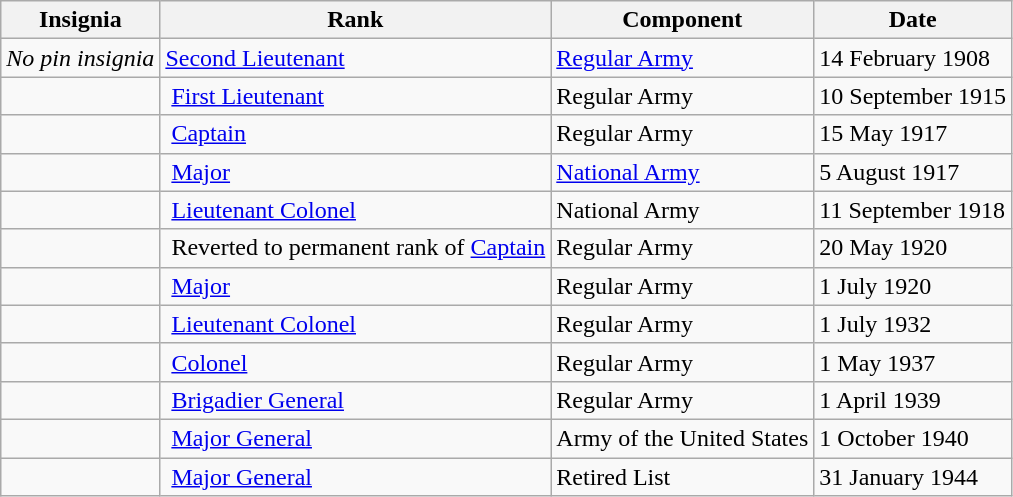<table class="wikitable">
<tr>
<th>Insignia</th>
<th>Rank</th>
<th>Component</th>
<th>Date</th>
</tr>
<tr>
<td> <em>No pin insignia</em></td>
<td><a href='#'>Second Lieutenant</a></td>
<td><a href='#'>Regular Army</a></td>
<td>14 February 1908</td>
</tr>
<tr>
<td></td>
<td> <a href='#'>First Lieutenant</a></td>
<td>Regular Army</td>
<td>10 September 1915</td>
</tr>
<tr>
<td></td>
<td> <a href='#'>Captain</a></td>
<td>Regular Army</td>
<td>15 May 1917</td>
</tr>
<tr>
<td></td>
<td> <a href='#'>Major</a></td>
<td><a href='#'>National Army</a></td>
<td>5 August 1917</td>
</tr>
<tr>
<td></td>
<td> <a href='#'>Lieutenant Colonel</a></td>
<td>National Army</td>
<td>11 September 1918</td>
</tr>
<tr>
<td></td>
<td> Reverted to permanent rank of <a href='#'>Captain</a></td>
<td>Regular Army</td>
<td>20 May 1920</td>
</tr>
<tr>
<td></td>
<td> <a href='#'>Major</a></td>
<td>Regular Army</td>
<td>1 July 1920</td>
</tr>
<tr>
<td></td>
<td> <a href='#'>Lieutenant Colonel</a></td>
<td>Regular Army</td>
<td>1 July 1932</td>
</tr>
<tr>
<td></td>
<td> <a href='#'>Colonel</a></td>
<td>Regular Army</td>
<td>1 May 1937</td>
</tr>
<tr>
<td></td>
<td> <a href='#'>Brigadier General</a></td>
<td>Regular Army</td>
<td>1 April 1939</td>
</tr>
<tr>
<td></td>
<td> <a href='#'>Major General</a></td>
<td>Army of the United States</td>
<td>1 October 1940</td>
</tr>
<tr>
<td></td>
<td> <a href='#'>Major General</a></td>
<td>Retired List</td>
<td>31 January 1944</td>
</tr>
</table>
